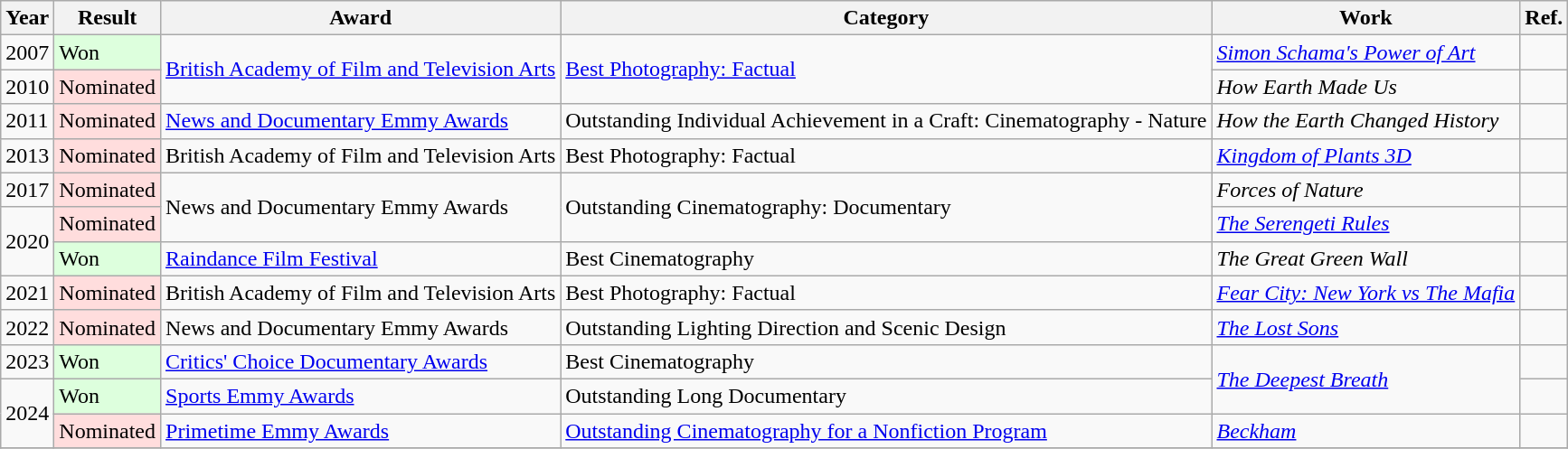<table class="wikitable">
<tr>
<th>Year</th>
<th>Result</th>
<th>Award</th>
<th>Category</th>
<th>Work</th>
<th>Ref.</th>
</tr>
<tr>
<td>2007</td>
<td style="background: #ddffdd">Won</td>
<td rowspan="2"><a href='#'>British Academy of Film and Television Arts</a></td>
<td rowspan="2"><a href='#'>Best Photography: Factual</a></td>
<td><em><a href='#'>Simon Schama's Power of Art</a></em></td>
<td></td>
</tr>
<tr>
<td>2010</td>
<td style="background: #ffdddd">Nominated</td>
<td><em>How Earth Made Us</em></td>
<td></td>
</tr>
<tr>
<td>2011</td>
<td style="background: #ffdddd">Nominated</td>
<td><a href='#'>News and Documentary Emmy Awards</a></td>
<td>Outstanding Individual Achievement in a Craft: Cinematography - Nature</td>
<td><em>How the Earth Changed History</em></td>
<td></td>
</tr>
<tr>
<td>2013</td>
<td style="background: #ffdddd">Nominated</td>
<td>British Academy of Film and Television Arts</td>
<td>Best Photography: Factual</td>
<td><em><a href='#'>Kingdom of Plants 3D</a></em></td>
<td></td>
</tr>
<tr>
<td>2017</td>
<td style="background: #ffdddd">Nominated</td>
<td rowspan="2">News and Documentary Emmy Awards</td>
<td rowspan="2">Outstanding Cinematography: Documentary</td>
<td><em>Forces of Nature</em></td>
<td></td>
</tr>
<tr>
<td rowspan="2">2020</td>
<td style="background: #ffdddd">Nominated</td>
<td><em><a href='#'>The Serengeti Rules</a></em></td>
<td></td>
</tr>
<tr>
<td style="background: #ddffdd">Won</td>
<td><a href='#'>Raindance Film Festival</a></td>
<td>Best Cinematography</td>
<td><em>The Great Green Wall</em></td>
<td></td>
</tr>
<tr>
<td>2021</td>
<td style="background: #ffdddd">Nominated</td>
<td>British Academy of Film and Television Arts</td>
<td>Best Photography: Factual</td>
<td><em><a href='#'>Fear City: New York vs The Mafia</a></em></td>
<td></td>
</tr>
<tr>
<td>2022</td>
<td style="background: #ffdddd">Nominated</td>
<td>News and Documentary Emmy Awards</td>
<td>Outstanding Lighting Direction and Scenic Design</td>
<td><em><a href='#'>The Lost Sons</a></em></td>
<td></td>
</tr>
<tr>
<td>2023</td>
<td style="background: #ddffdd">Won</td>
<td><a href='#'>Critics' Choice Documentary Awards</a></td>
<td>Best Cinematography</td>
<td rowspan="2"><em><a href='#'>The Deepest Breath</a></em></td>
<td></td>
</tr>
<tr>
<td rowspan="2">2024</td>
<td style="background: #ddffdd">Won</td>
<td><a href='#'>Sports Emmy Awards</a></td>
<td>Outstanding Long Documentary</td>
<td></td>
</tr>
<tr>
<td style="background: #ffdddd">Nominated</td>
<td><a href='#'>Primetime Emmy Awards</a></td>
<td><a href='#'>Outstanding Cinematography for a Nonfiction Program</a></td>
<td><em><a href='#'>Beckham</a></em></td>
<td></td>
</tr>
<tr>
</tr>
</table>
